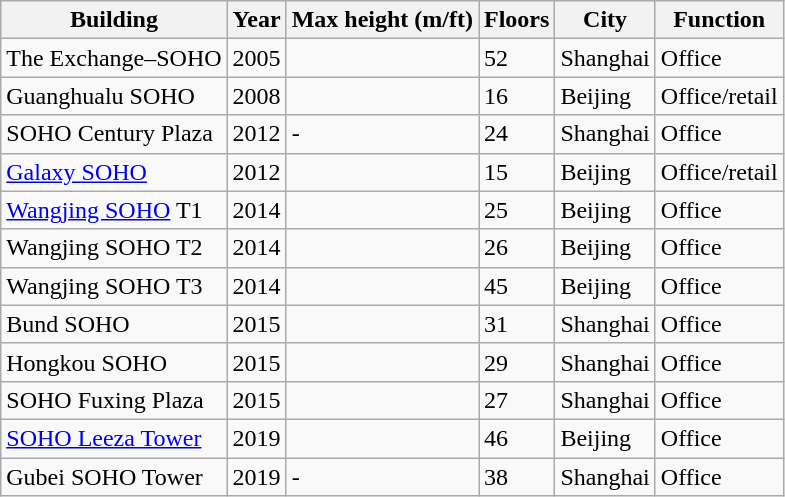<table class="wikitable sortable">
<tr>
<th>Building</th>
<th>Year</th>
<th>Max height (m/ft)</th>
<th>Floors</th>
<th>City</th>
<th>Function</th>
</tr>
<tr>
<td>The Exchange–SOHO</td>
<td>2005</td>
<td></td>
<td>52</td>
<td>Shanghai</td>
<td>Office</td>
</tr>
<tr>
<td>Guanghualu SOHO</td>
<td>2008</td>
<td></td>
<td>16</td>
<td>Beijing</td>
<td>Office/retail</td>
</tr>
<tr>
<td>SOHO Century Plaza</td>
<td>2012</td>
<td>-</td>
<td>24</td>
<td>Shanghai</td>
<td>Office</td>
</tr>
<tr>
<td><a href='#'>Galaxy SOHO</a></td>
<td>2012</td>
<td></td>
<td>15</td>
<td>Beijing</td>
<td>Office/retail</td>
</tr>
<tr>
<td><a href='#'>Wangjing SOHO</a> T1</td>
<td>2014</td>
<td></td>
<td>25</td>
<td>Beijing</td>
<td>Office</td>
</tr>
<tr>
<td>Wangjing SOHO T2</td>
<td>2014</td>
<td></td>
<td>26</td>
<td>Beijing</td>
<td>Office</td>
</tr>
<tr>
<td>Wangjing SOHO T3</td>
<td>2014</td>
<td></td>
<td>45</td>
<td>Beijing</td>
<td>Office</td>
</tr>
<tr>
<td>Bund SOHO</td>
<td>2015</td>
<td></td>
<td>31</td>
<td>Shanghai</td>
<td>Office</td>
</tr>
<tr>
<td>Hongkou SOHO</td>
<td>2015</td>
<td></td>
<td>29</td>
<td>Shanghai</td>
<td>Office</td>
</tr>
<tr>
<td>SOHO Fuxing Plaza</td>
<td>2015</td>
<td></td>
<td>27</td>
<td>Shanghai</td>
<td>Office</td>
</tr>
<tr>
<td><a href='#'>SOHO Leeza Tower</a></td>
<td>2019</td>
<td></td>
<td>46</td>
<td>Beijing</td>
<td>Office</td>
</tr>
<tr>
<td>Gubei SOHO Tower</td>
<td>2019</td>
<td>-</td>
<td>38</td>
<td>Shanghai</td>
<td>Office</td>
</tr>
</table>
